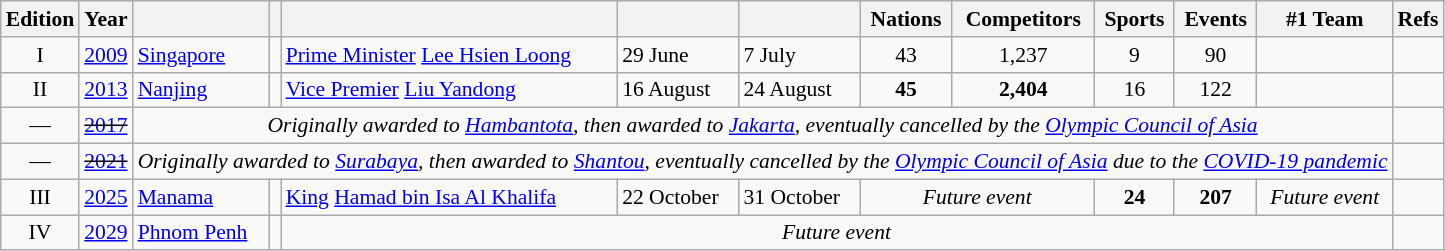<table class="wikitable" style="text-align:center; font-size:90%;">
<tr>
<th>Edition</th>
<th>Year</th>
<th></th>
<th></th>
<th></th>
<th></th>
<th></th>
<th>Nations</th>
<th>Competitors</th>
<th>Sports</th>
<th>Events</th>
<th>#1 Team</th>
<th>Refs</th>
</tr>
<tr>
<td>I</td>
<td><a href='#'>2009</a></td>
<td align=left><a href='#'>Singapore</a></td>
<td align=left></td>
<td align=left><a href='#'>Prime Minister</a> <a href='#'>Lee Hsien Loong</a></td>
<td align=left>29 June</td>
<td align=left>7 July</td>
<td>43</td>
<td>1,237</td>
<td>9</td>
<td>90</td>
<td align=left></td>
<td></td>
</tr>
<tr>
<td>II</td>
<td><a href='#'>2013</a></td>
<td align=left><a href='#'>Nanjing</a></td>
<td align=left></td>
<td align=left><a href='#'>Vice Premier</a> <a href='#'>Liu Yandong</a></td>
<td align=left>16 August</td>
<td align=left>24 August</td>
<td><strong>45</strong></td>
<td><strong>2,404</strong></td>
<td>16</td>
<td>122</td>
<td align=left></td>
<td></td>
</tr>
<tr>
<td>—</td>
<td><s><a href='#'>2017</a></s></td>
<td colspan=10 style="text-align:center"><em>Originally awarded to <a href='#'>Hambantota</a>, then awarded to <a href='#'>Jakarta</a>, eventually cancelled by the <a href='#'>Olympic Council of Asia</a></em></td>
<td></td>
</tr>
<tr>
<td>—</td>
<td><s><a href='#'>2021</a></s></td>
<td colspan=10 style="text-align:center"><em>Originally awarded to <a href='#'>Surabaya</a>, then awarded to <a href='#'>Shantou</a>, eventually cancelled by the <a href='#'>Olympic Council of Asia</a> due to the <a href='#'>COVID-19 pandemic</a></em></td>
<td></td>
</tr>
<tr>
<td>III</td>
<td><a href='#'>2025</a></td>
<td align=left><a href='#'>Manama</a></td>
<td align=left></td>
<td align=left><a href='#'>King</a> <a href='#'>Hamad bin Isa Al Khalifa</a></td>
<td align=left>22 October</td>
<td align=left>31 October</td>
<td colspan=2 style="text-align:center"><em>Future event</em></td>
<td><strong>24</strong></td>
<td><strong>207</strong></td>
<td style="text-align:center"><em>Future event</em></td>
<td></td>
</tr>
<tr>
<td>IV</td>
<td><a href='#'>2029</a></td>
<td align=left><a href='#'>Phnom Penh</a></td>
<td align=left></td>
<td colspan=8 style="text-align:center"><em>Future event</em></td>
<td></td>
</tr>
</table>
